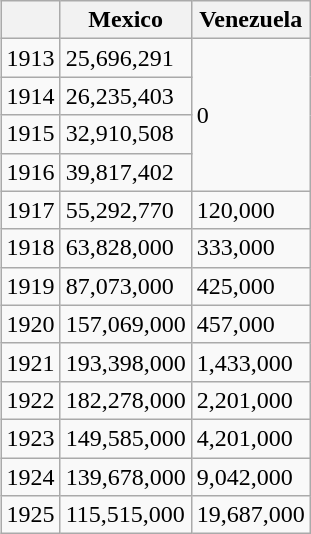<table class="wikitable defaultright" style="float:right">
<tr>
<th></th>
<th>Mexico</th>
<th>Venezuela</th>
</tr>
<tr>
<td>1913</td>
<td>25,696,291</td>
<td rowspan=4>0</td>
</tr>
<tr>
<td>1914</td>
<td>26,235,403</td>
</tr>
<tr>
<td>1915</td>
<td>32,910,508</td>
</tr>
<tr>
<td>1916</td>
<td>39,817,402</td>
</tr>
<tr>
<td>1917</td>
<td>55,292,770</td>
<td>120,000</td>
</tr>
<tr>
<td>1918</td>
<td>63,828,000</td>
<td>333,000</td>
</tr>
<tr>
<td>1919</td>
<td>87,073,000</td>
<td>425,000</td>
</tr>
<tr>
<td>1920</td>
<td>157,069,000</td>
<td>457,000</td>
</tr>
<tr>
<td>1921</td>
<td>193,398,000</td>
<td>1,433,000</td>
</tr>
<tr>
<td>1922</td>
<td>182,278,000</td>
<td>2,201,000</td>
</tr>
<tr>
<td>1923</td>
<td>149,585,000</td>
<td>4,201,000</td>
</tr>
<tr>
<td>1924</td>
<td>139,678,000</td>
<td>9,042,000</td>
</tr>
<tr>
<td>1925</td>
<td>115,515,000</td>
<td>19,687,000</td>
</tr>
</table>
